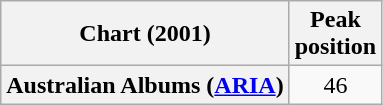<table class="wikitable sortable plainrowheaders">
<tr>
<th scope="col">Chart (2001)</th>
<th scope="col">Peak<br>position</th>
</tr>
<tr>
<th scope="row">Australian Albums (<a href='#'>ARIA</a>)</th>
<td align="center">46</td>
</tr>
</table>
